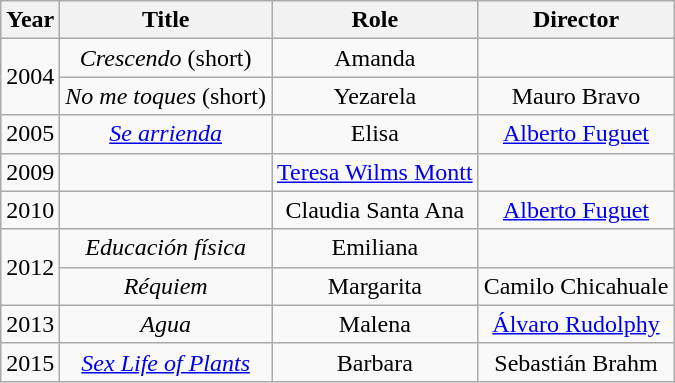<table class="wikitable plainrowheaders" style="text-align:center;" border="1">
<tr>
<th>Year</th>
<th>Title</th>
<th>Role</th>
<th>Director</th>
</tr>
<tr>
<td rowspan=2>2004</td>
<td><em>Crescendo</em> (short)</td>
<td>Amanda</td>
<td></td>
</tr>
<tr>
<td><em>No me toques</em> (short)</td>
<td>Yezarela</td>
<td>Mauro Bravo</td>
</tr>
<tr>
<td>2005</td>
<td><em><a href='#'>Se arrienda</a></em></td>
<td>Elisa</td>
<td><a href='#'>Alberto Fuguet</a></td>
</tr>
<tr>
<td>2009</td>
<td><em></em></td>
<td><a href='#'>Teresa Wilms Montt</a></td>
<td></td>
</tr>
<tr>
<td>2010</td>
<td><em></em></td>
<td>Claudia Santa Ana</td>
<td><a href='#'>Alberto Fuguet</a></td>
</tr>
<tr>
<td rowspan=2>2012</td>
<td><em>Educación física</em></td>
<td>Emiliana</td>
<td></td>
</tr>
<tr>
<td><em>Réquiem</em></td>
<td>Margarita</td>
<td>Camilo Chicahuale</td>
</tr>
<tr>
<td>2013</td>
<td><em>Agua</em></td>
<td>Malena</td>
<td><a href='#'>Álvaro Rudolphy</a></td>
</tr>
<tr>
<td>2015</td>
<td><em><a href='#'>Sex Life of Plants</a></em></td>
<td>Barbara</td>
<td>Sebastián Brahm</td>
</tr>
</table>
